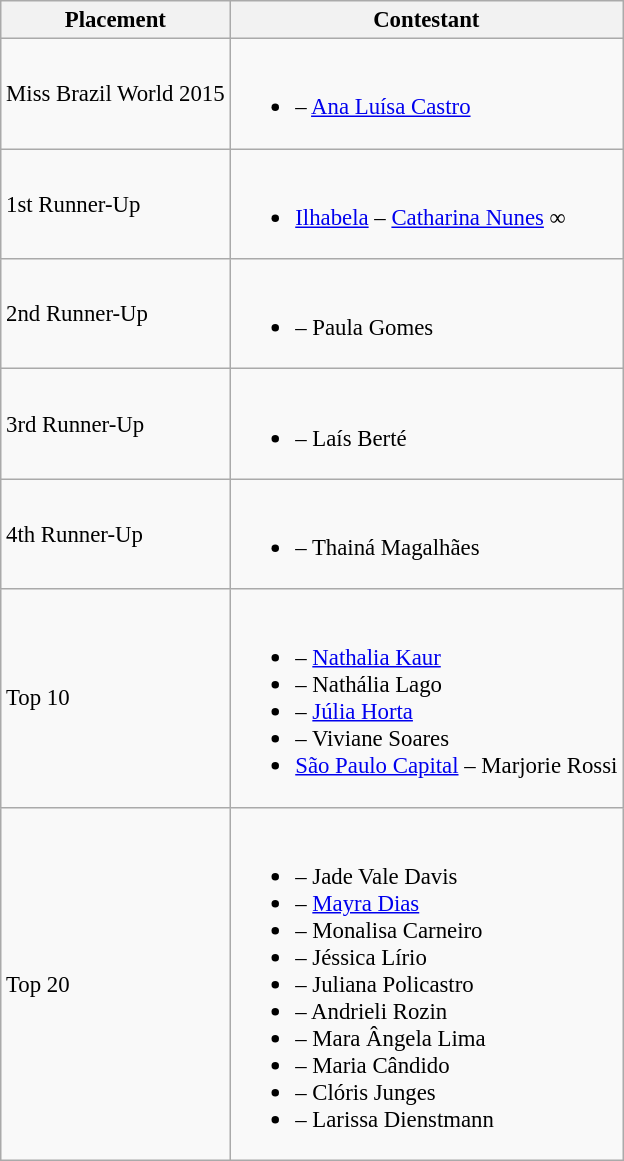<table class="wikitable sortable" style="font-size: 95%;">
<tr>
<th>Placement</th>
<th>Contestant</th>
</tr>
<tr>
<td>Miss Brazil World 2015</td>
<td><br><ul><li> – <a href='#'>Ana Luísa Castro</a></li></ul></td>
</tr>
<tr>
<td>1st Runner-Up</td>
<td><br><ul><li> <a href='#'>Ilhabela</a> – <a href='#'>Catharina Nunes</a> ∞ </li></ul></td>
</tr>
<tr>
<td>2nd Runner-Up</td>
<td><br><ul><li> – Paula Gomes</li></ul></td>
</tr>
<tr>
<td>3rd Runner-Up</td>
<td><br><ul><li> – Laís Berté</li></ul></td>
</tr>
<tr>
<td>4th Runner-Up</td>
<td><br><ul><li> – Thainá Magalhães</li></ul></td>
</tr>
<tr>
<td>Top 10</td>
<td><br><ul><li> – <a href='#'>Nathalia Kaur</a></li><li> – Nathália Lago</li><li> – <a href='#'>Júlia Horta</a></li><li> – Viviane Soares</li><li> <a href='#'>São Paulo Capital</a> – Marjorie Rossi</li></ul></td>
</tr>
<tr>
<td>Top 20</td>
<td><br><ul><li> – Jade Vale Davis</li><li> – <a href='#'>Mayra Dias</a></li><li> – Monalisa Carneiro</li><li> – Jéssica Lírio</li><li> – Juliana Policastro</li><li> – Andrieli Rozin</li><li> – Mara Ângela Lima</li><li> – Maria Cândido</li><li> – Clóris Junges</li><li> – Larissa Dienstmann</li></ul></td>
</tr>
</table>
